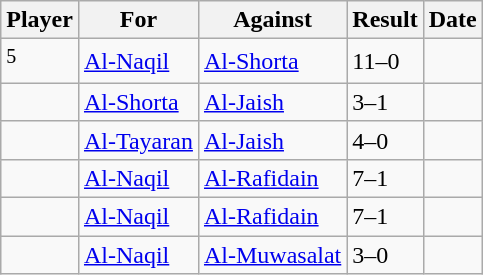<table class="wikitable sortable">
<tr>
<th>Player</th>
<th>For</th>
<th>Against</th>
<th align=center>Result</th>
<th>Date</th>
</tr>
<tr>
<td> <sup>5</sup></td>
<td><a href='#'>Al-Naqil</a></td>
<td><a href='#'>Al-Shorta</a></td>
<td>11–0</td>
<td></td>
</tr>
<tr>
<td> </td>
<td><a href='#'>Al-Shorta</a></td>
<td><a href='#'>Al-Jaish</a></td>
<td>3–1</td>
<td></td>
</tr>
<tr>
<td> </td>
<td><a href='#'>Al-Tayaran</a></td>
<td><a href='#'>Al-Jaish</a></td>
<td>4–0</td>
<td></td>
</tr>
<tr>
<td> </td>
<td><a href='#'>Al-Naqil</a></td>
<td><a href='#'>Al-Rafidain</a></td>
<td>7–1</td>
<td></td>
</tr>
<tr>
<td> </td>
<td><a href='#'>Al-Naqil</a></td>
<td><a href='#'>Al-Rafidain</a></td>
<td>7–1</td>
<td></td>
</tr>
<tr>
<td> </td>
<td><a href='#'>Al-Naqil</a></td>
<td><a href='#'>Al-Muwasalat</a></td>
<td>3–0</td>
<td></td>
</tr>
</table>
